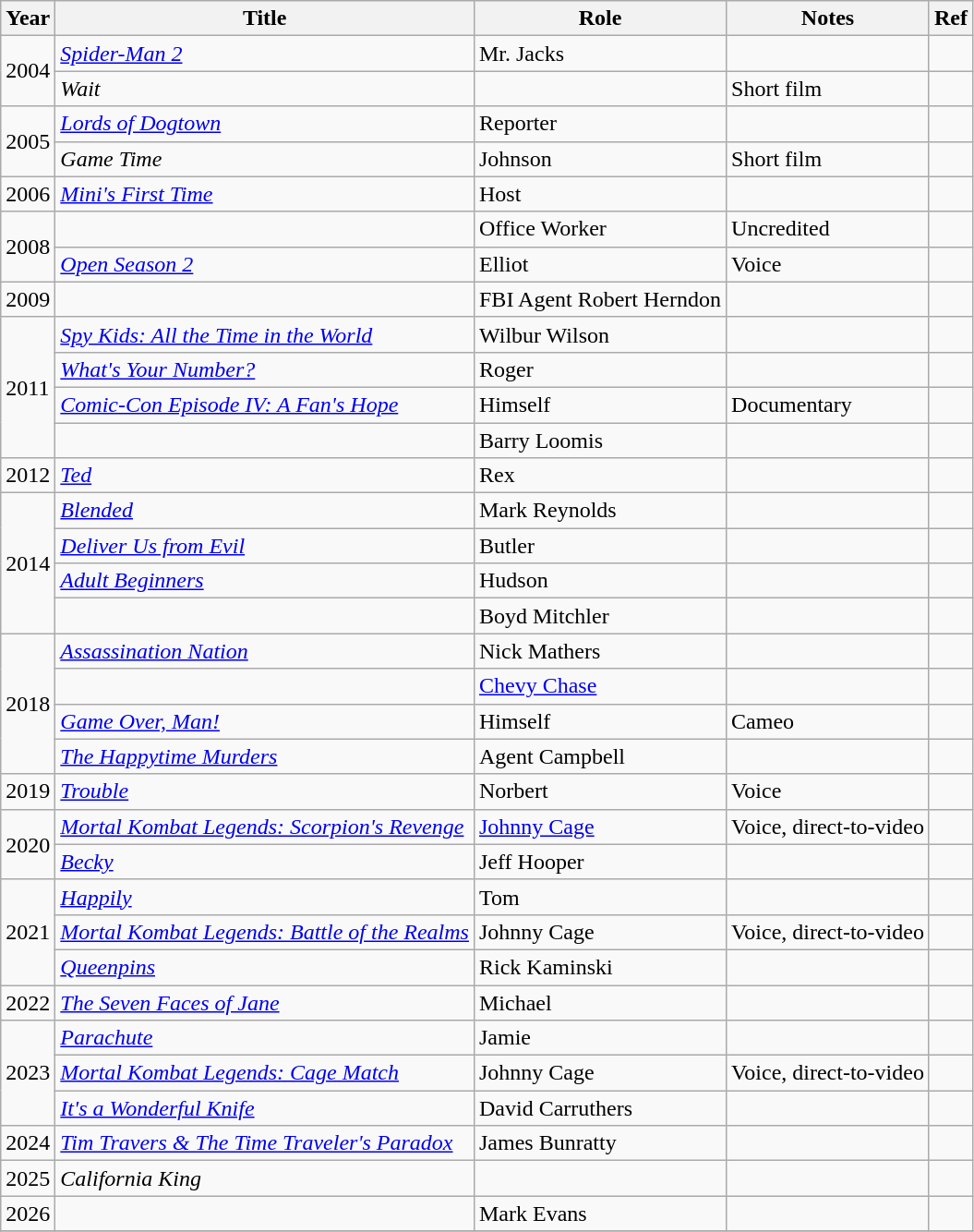<table class="wikitable sortable plainrowheaders">
<tr>
<th>Year</th>
<th>Title</th>
<th>Role</th>
<th class="unsortable">Notes</th>
<th>Ref</th>
</tr>
<tr>
<td rowspan="2">2004</td>
<td><em><a href='#'>Spider-Man 2</a></em></td>
<td>Mr. Jacks</td>
<td></td>
<td></td>
</tr>
<tr>
<td><em>Wait</em></td>
<td></td>
<td>Short film</td>
<td></td>
</tr>
<tr>
<td rowspan="2">2005</td>
<td><em><a href='#'>Lords of Dogtown</a></em></td>
<td>Reporter</td>
<td></td>
<td></td>
</tr>
<tr>
<td><em>Game Time</em></td>
<td>Johnson</td>
<td>Short film</td>
<td></td>
</tr>
<tr>
<td>2006</td>
<td><em><a href='#'>Mini's First Time</a></em></td>
<td>Host</td>
<td></td>
<td></td>
</tr>
<tr>
<td rowspan="2">2008</td>
<td><em></em></td>
<td>Office Worker</td>
<td>Uncredited</td>
<td></td>
</tr>
<tr>
<td><em><a href='#'>Open Season 2</a></em></td>
<td>Elliot</td>
<td>Voice</td>
<td></td>
</tr>
<tr>
<td>2009</td>
<td><em></em></td>
<td>FBI Agent Robert Herndon</td>
<td></td>
<td></td>
</tr>
<tr>
<td rowspan="4">2011</td>
<td><em><a href='#'>Spy Kids: All the Time in the World</a></em></td>
<td>Wilbur Wilson</td>
<td></td>
<td></td>
</tr>
<tr>
<td><em><a href='#'>What's Your Number?</a></em></td>
<td>Roger</td>
<td></td>
<td></td>
</tr>
<tr>
<td><em><a href='#'>Comic-Con Episode IV: A Fan's Hope</a></em></td>
<td>Himself</td>
<td>Documentary</td>
<td></td>
</tr>
<tr>
<td><em></em></td>
<td>Barry Loomis</td>
<td></td>
<td></td>
</tr>
<tr>
<td>2012</td>
<td><em><a href='#'>Ted</a></em></td>
<td>Rex</td>
<td></td>
<td></td>
</tr>
<tr>
<td rowspan="4">2014</td>
<td><em><a href='#'>Blended</a></em></td>
<td>Mark Reynolds</td>
<td></td>
<td></td>
</tr>
<tr>
<td><em><a href='#'>Deliver Us from Evil</a></em></td>
<td>Butler</td>
<td></td>
<td></td>
</tr>
<tr>
<td><em><a href='#'>Adult Beginners</a></em></td>
<td>Hudson</td>
<td></td>
<td></td>
</tr>
<tr>
<td><em></em></td>
<td>Boyd Mitchler</td>
<td></td>
<td></td>
</tr>
<tr>
<td rowspan="4">2018</td>
<td><em><a href='#'>Assassination Nation</a></em></td>
<td>Nick Mathers</td>
<td></td>
<td></td>
</tr>
<tr>
<td><em></em></td>
<td><a href='#'>Chevy Chase</a></td>
<td></td>
<td></td>
</tr>
<tr>
<td><em><a href='#'>Game Over, Man!</a></em></td>
<td>Himself</td>
<td>Cameo</td>
<td></td>
</tr>
<tr>
<td><em><a href='#'>The Happytime Murders</a></em></td>
<td>Agent Campbell</td>
<td></td>
<td></td>
</tr>
<tr>
<td>2019</td>
<td><em><a href='#'>Trouble</a></em></td>
<td>Norbert</td>
<td>Voice</td>
<td></td>
</tr>
<tr>
<td rowspan="2">2020</td>
<td><em><a href='#'>Mortal Kombat Legends: Scorpion's Revenge</a></em></td>
<td><a href='#'>Johnny Cage</a></td>
<td>Voice, direct-to-video</td>
<td></td>
</tr>
<tr>
<td><em><a href='#'>Becky</a></em></td>
<td>Jeff Hooper</td>
<td></td>
<td></td>
</tr>
<tr>
<td rowspan="3">2021</td>
<td><em><a href='#'>Happily</a></em></td>
<td>Tom</td>
<td></td>
<td></td>
</tr>
<tr>
<td><em><a href='#'>Mortal Kombat Legends: Battle of the Realms</a></em></td>
<td>Johnny Cage</td>
<td>Voice, direct-to-video</td>
<td></td>
</tr>
<tr>
<td><em><a href='#'>Queenpins</a></em></td>
<td>Rick Kaminski</td>
<td></td>
<td></td>
</tr>
<tr>
<td>2022</td>
<td><em><a href='#'>The Seven Faces of Jane</a></em></td>
<td>Michael</td>
<td></td>
<td></td>
</tr>
<tr>
<td rowspan="3">2023</td>
<td><em><a href='#'>Parachute</a></em></td>
<td>Jamie</td>
<td></td>
<td></td>
</tr>
<tr>
<td><em><a href='#'>Mortal Kombat Legends: Cage Match</a></em></td>
<td>Johnny Cage</td>
<td>Voice, direct-to-video</td>
<td></td>
</tr>
<tr>
<td><em><a href='#'>It's a Wonderful Knife</a></em></td>
<td>David Carruthers</td>
<td></td>
<td></td>
</tr>
<tr>
<td>2024</td>
<td><em><a href='#'>Tim Travers & The Time Traveler's Paradox</a></em></td>
<td>James Bunratty</td>
<td></td>
<td></td>
</tr>
<tr>
<td>2025</td>
<td><em>California King</em></td>
<td></td>
<td></td>
<td></td>
</tr>
<tr>
<td>2026</td>
<td></td>
<td>Mark Evans</td>
<td></td>
<td></td>
</tr>
<tr>
</tr>
</table>
